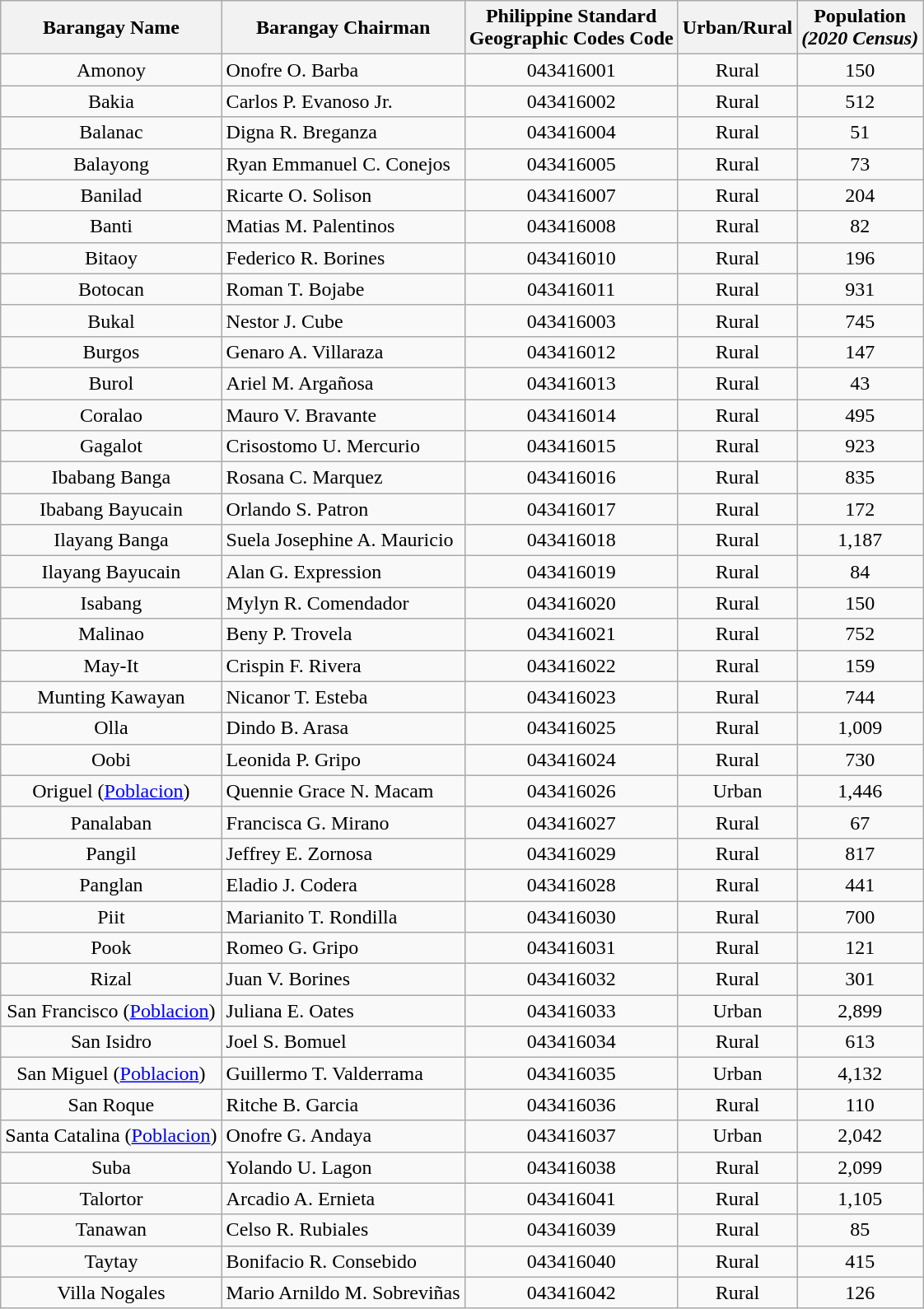<table class="wikitable">
<tr>
<th style="text-align: center;">Barangay Name</th>
<th style="text-align: center;">Barangay Chairman</th>
<th style="text-align: center;">Philippine Standard <br>Geographic Codes Code</th>
<th style="text-align: center;">Urban/Rural</th>
<th style="text-align: center;">Population <br><em>(2020 Census)</em></th>
</tr>
<tr>
<td style="text-align: center;">Amonoy</td>
<td>Onofre O. Barba</td>
<td style="text-align: center;">043416001</td>
<td style="text-align: center;">Rural</td>
<td style="text-align: center;">150</td>
</tr>
<tr>
<td style="text-align: center;">Bakia</td>
<td>Carlos P. Evanoso Jr.</td>
<td style="text-align: center;">043416002</td>
<td style="text-align: center;">Rural</td>
<td style="text-align: center;">512</td>
</tr>
<tr>
<td style="text-align: center;">Balanac</td>
<td>Digna R. Breganza</td>
<td style="text-align: center;">043416004</td>
<td style="text-align: center;">Rural</td>
<td style="text-align: center;">51</td>
</tr>
<tr>
<td style="text-align: center;">Balayong</td>
<td>Ryan Emmanuel C. Conejos</td>
<td style="text-align: center;">043416005</td>
<td style="text-align: center;">Rural</td>
<td style="text-align: center;">73</td>
</tr>
<tr>
<td style="text-align: center;">Banilad</td>
<td>Ricarte O. Solison</td>
<td style="text-align: center;">043416007</td>
<td style="text-align: center;">Rural</td>
<td style="text-align: center;">204</td>
</tr>
<tr>
<td style="text-align: center;">Banti</td>
<td>Matias M. Palentinos</td>
<td style="text-align: center;">043416008</td>
<td style="text-align: center;">Rural</td>
<td style="text-align: center;">82</td>
</tr>
<tr>
<td style="text-align: center;">Bitaoy</td>
<td>Federico R. Borines</td>
<td style="text-align: center;">043416010</td>
<td style="text-align: center;">Rural</td>
<td style="text-align: center;">196</td>
</tr>
<tr>
<td style="text-align: center;">Botocan</td>
<td>Roman T. Bojabe</td>
<td style="text-align: center;">043416011</td>
<td style="text-align: center;">Rural</td>
<td style="text-align: center;">931</td>
</tr>
<tr>
<td style="text-align: center;">Bukal</td>
<td>Nestor J. Cube</td>
<td style="text-align: center;">043416003</td>
<td style="text-align: center;">Rural</td>
<td style="text-align: center;">745</td>
</tr>
<tr>
<td style="text-align: center;">Burgos</td>
<td>Genaro A. Villaraza</td>
<td style="text-align: center;">043416012</td>
<td style="text-align: center;">Rural</td>
<td style="text-align: center;">147</td>
</tr>
<tr>
<td style="text-align: center;">Burol</td>
<td>Ariel M. Argañosa</td>
<td style="text-align: center;">043416013</td>
<td style="text-align: center;">Rural</td>
<td style="text-align: center;">43</td>
</tr>
<tr>
<td style="text-align: center;">Coralao</td>
<td>Mauro V. Bravante</td>
<td style="text-align: center;">043416014</td>
<td style="text-align: center;">Rural</td>
<td style="text-align: center;">495</td>
</tr>
<tr>
<td style="text-align: center;">Gagalot</td>
<td>Crisostomo U. Mercurio</td>
<td style="text-align: center;">043416015</td>
<td style="text-align: center;">Rural</td>
<td style="text-align: center;">923</td>
</tr>
<tr>
<td style="text-align: center;">Ibabang Banga</td>
<td>Rosana C. Marquez</td>
<td style="text-align: center;">043416016</td>
<td style="text-align: center;">Rural</td>
<td style="text-align: center;">835</td>
</tr>
<tr>
<td style="text-align: center;">Ibabang Bayucain</td>
<td>Orlando S. Patron</td>
<td style="text-align: center;">043416017</td>
<td style="text-align: center;">Rural</td>
<td style="text-align: center;">172</td>
</tr>
<tr>
<td style="text-align: center;">Ilayang Banga</td>
<td>Suela Josephine A. Mauricio</td>
<td style="text-align: center;">043416018</td>
<td style="text-align: center;">Rural</td>
<td style="text-align: center;">1,187</td>
</tr>
<tr>
<td style="text-align: center;">Ilayang Bayucain</td>
<td>Alan G. Expression</td>
<td style="text-align: center;">043416019</td>
<td style="text-align: center;">Rural</td>
<td style="text-align: center;">84</td>
</tr>
<tr>
<td style="text-align: center;">Isabang</td>
<td>Mylyn R. Comendador</td>
<td style="text-align: center;">043416020</td>
<td style="text-align: center;">Rural</td>
<td style="text-align: center;">150</td>
</tr>
<tr>
<td style="text-align: center;">Malinao</td>
<td>Beny P. Trovela</td>
<td style="text-align: center;">043416021</td>
<td style="text-align: center;">Rural</td>
<td style="text-align: center;">752</td>
</tr>
<tr>
<td style="text-align: center;">May-It</td>
<td>Crispin F. Rivera</td>
<td style="text-align: center;">043416022</td>
<td style="text-align: center;">Rural</td>
<td style="text-align: center;">159</td>
</tr>
<tr>
<td style="text-align: center;">Munting Kawayan</td>
<td>Nicanor T. Esteba</td>
<td style="text-align: center;">043416023</td>
<td style="text-align: center;">Rural</td>
<td style="text-align: center;">744</td>
</tr>
<tr>
<td style="text-align: center;">Olla</td>
<td>Dindo B. Arasa</td>
<td style="text-align: center;">043416025</td>
<td style="text-align: center;">Rural</td>
<td style="text-align: center;">1,009</td>
</tr>
<tr>
<td style="text-align: center;">Oobi</td>
<td>Leonida P. Gripo</td>
<td style="text-align: center;">043416024</td>
<td style="text-align: center;">Rural</td>
<td style="text-align: center;">730</td>
</tr>
<tr>
<td style="text-align: center;">Origuel (<a href='#'>Poblacion</a>)</td>
<td>Quennie Grace N. Macam</td>
<td style="text-align: center;">043416026</td>
<td style="text-align: center;">Urban</td>
<td style="text-align: center;">1,446</td>
</tr>
<tr>
<td style="text-align: center;">Panalaban</td>
<td>Francisca G. Mirano</td>
<td style="text-align: center;">043416027</td>
<td style="text-align: center;">Rural</td>
<td style="text-align: center;">67</td>
</tr>
<tr>
<td style="text-align: center;">Pangil</td>
<td>Jeffrey E. Zornosa</td>
<td style="text-align: center;">043416029</td>
<td style="text-align: center;">Rural</td>
<td style="text-align: center;">817</td>
</tr>
<tr>
<td style="text-align: center;">Panglan</td>
<td>Eladio J. Codera</td>
<td style="text-align: center;">043416028</td>
<td style="text-align: center;">Rural</td>
<td style="text-align: center;">441</td>
</tr>
<tr>
<td style="text-align: center;">Piit</td>
<td>Marianito T. Rondilla</td>
<td style="text-align: center;">043416030</td>
<td style="text-align: center;">Rural</td>
<td style="text-align: center;">700</td>
</tr>
<tr>
<td style="text-align: center;">Pook</td>
<td>Romeo G. Gripo</td>
<td style="text-align: center;">043416031</td>
<td style="text-align: center;">Rural</td>
<td style="text-align: center;">121</td>
</tr>
<tr>
<td style="text-align: center;">Rizal</td>
<td>Juan V. Borines</td>
<td style="text-align: center;">043416032</td>
<td style="text-align: center;">Rural</td>
<td style="text-align: center;">301</td>
</tr>
<tr>
<td style="text-align: center;">San Francisco (<a href='#'>Poblacion</a>)</td>
<td>Juliana E. Oates</td>
<td style="text-align: center;">043416033</td>
<td style="text-align: center;">Urban</td>
<td style="text-align: center;">2,899</td>
</tr>
<tr>
<td style="text-align: center;">San Isidro</td>
<td>Joel S. Bomuel</td>
<td style="text-align: center;">043416034</td>
<td style="text-align: center;">Rural</td>
<td style="text-align: center;">613</td>
</tr>
<tr>
<td style="text-align: center;">San Miguel (<a href='#'>Poblacion</a>)</td>
<td>Guillermo T. Valderrama</td>
<td style="text-align: center;">043416035</td>
<td style="text-align: center;">Urban</td>
<td style="text-align: center;">4,132</td>
</tr>
<tr>
<td style="text-align: center;">San Roque</td>
<td>Ritche B. Garcia</td>
<td style="text-align: center;">043416036</td>
<td style="text-align: center;">Rural</td>
<td style="text-align: center;">110</td>
</tr>
<tr>
<td style="text-align: center;">Santa Catalina (<a href='#'>Poblacion</a>)</td>
<td>Onofre G. Andaya</td>
<td style="text-align: center;">043416037</td>
<td style="text-align: center;">Urban</td>
<td style="text-align: center;">2,042</td>
</tr>
<tr>
<td style="text-align: center;">Suba</td>
<td>Yolando U. Lagon</td>
<td style="text-align: center;">043416038</td>
<td style="text-align: center;">Rural</td>
<td style="text-align: center;">2,099</td>
</tr>
<tr>
<td style="text-align: center;">Talortor</td>
<td>Arcadio A. Ernieta</td>
<td style="text-align: center;">043416041</td>
<td style="text-align: center;">Rural</td>
<td style="text-align: center;">1,105</td>
</tr>
<tr>
<td style="text-align: center;">Tanawan</td>
<td>Celso R. Rubiales</td>
<td style="text-align: center;">043416039</td>
<td style="text-align: center;">Rural</td>
<td style="text-align: center;">85</td>
</tr>
<tr>
<td style="text-align: center;">Taytay</td>
<td>Bonifacio R. Consebido</td>
<td style="text-align: center;">043416040</td>
<td style="text-align: center;">Rural</td>
<td style="text-align: center;">415</td>
</tr>
<tr>
<td style="text-align: center;">Villa Nogales</td>
<td>Mario Arnildo M. Sobreviñas</td>
<td style="text-align: center;">043416042</td>
<td style="text-align: center;">Rural</td>
<td style="text-align: center;">126</td>
</tr>
</table>
